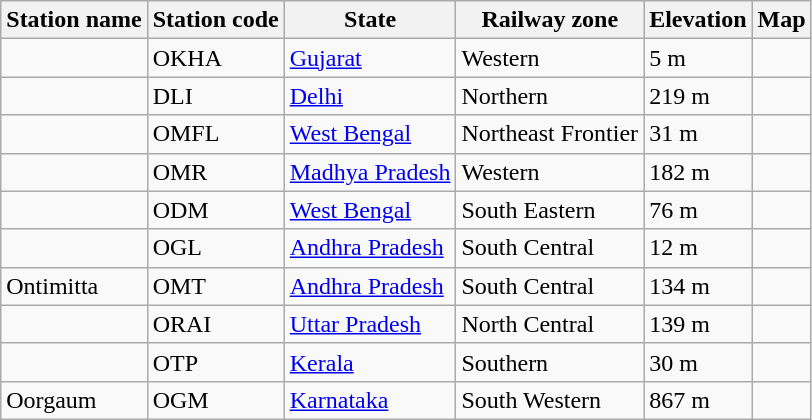<table class="sortable wikitable">
<tr>
<th>Station name</th>
<th>Station code</th>
<th>State</th>
<th>Railway zone</th>
<th>Elevation</th>
<th>Map</th>
</tr>
<tr>
<td></td>
<td>OKHA</td>
<td><a href='#'>Gujarat</a></td>
<td>Western</td>
<td>5 m</td>
<td></td>
</tr>
<tr>
<td></td>
<td>DLI</td>
<td><a href='#'>Delhi</a></td>
<td>Northern</td>
<td>219 m</td>
<td></td>
</tr>
<tr>
<td></td>
<td>OMFL</td>
<td><a href='#'>West Bengal</a></td>
<td>Northeast Frontier</td>
<td>31 m</td>
<td></td>
</tr>
<tr>
<td></td>
<td>OMR</td>
<td><a href='#'>Madhya Pradesh</a></td>
<td>Western</td>
<td>182 m</td>
<td></td>
</tr>
<tr>
<td></td>
<td>ODM</td>
<td><a href='#'>West Bengal</a></td>
<td>South Eastern</td>
<td>76 m</td>
<td></td>
</tr>
<tr>
<td></td>
<td>OGL</td>
<td><a href='#'>Andhra Pradesh</a></td>
<td>South Central</td>
<td>12 m</td>
<td></td>
</tr>
<tr>
<td>Ontimitta</td>
<td>OMT</td>
<td><a href='#'>Andhra Pradesh</a></td>
<td>South Central</td>
<td>134 m</td>
<td></td>
</tr>
<tr>
<td></td>
<td>ORAI</td>
<td><a href='#'>Uttar Pradesh</a></td>
<td>North Central</td>
<td>139 m</td>
<td></td>
</tr>
<tr>
<td></td>
<td>OTP</td>
<td><a href='#'>Kerala</a></td>
<td>Southern</td>
<td>30 m</td>
<td></td>
</tr>
<tr>
<td>Oorgaum</td>
<td>OGM</td>
<td><a href='#'>Karnataka</a></td>
<td>South Western</td>
<td>867 m</td>
<td></td>
</tr>
</table>
